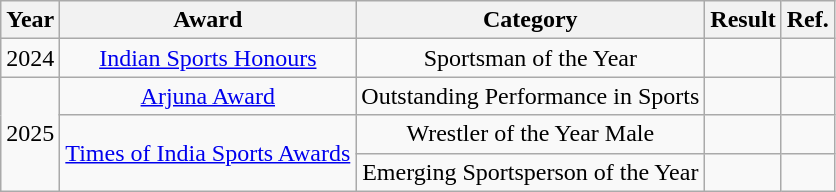<table class="wikitable" style="text-align:center;">
<tr>
<th>Year</th>
<th>Award</th>
<th>Category</th>
<th>Result</th>
<th>Ref.</th>
</tr>
<tr>
<td>2024</td>
<td><a href='#'>Indian Sports Honours</a></td>
<td>Sportsman of the Year</td>
<td></td>
<td></td>
</tr>
<tr>
<td rowspan=3>2025</td>
<td><a href='#'>Arjuna Award</a></td>
<td>Outstanding Performance in Sports</td>
<td></td>
<td></td>
</tr>
<tr>
<td rowspan=2><a href='#'>Times of India Sports Awards</a></td>
<td>Wrestler of the Year Male</td>
<td></td>
<td></td>
</tr>
<tr>
<td>Emerging Sportsperson of the Year</td>
<td></td>
<td></td>
</tr>
</table>
